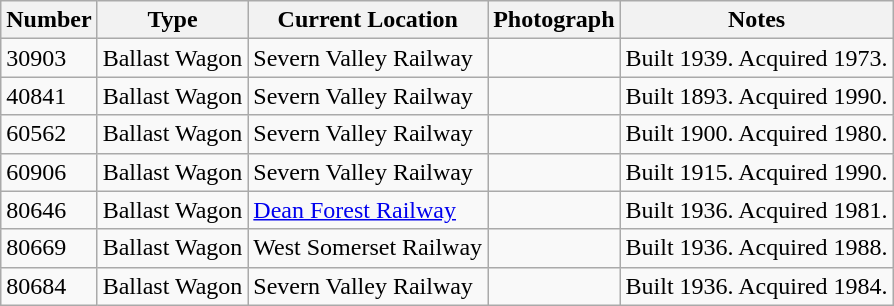<table class="wikitable">
<tr>
<th>Number</th>
<th>Type</th>
<th>Current Location</th>
<th>Photograph</th>
<th>Notes</th>
</tr>
<tr>
<td>30903</td>
<td>Ballast Wagon</td>
<td>Severn Valley Railway</td>
<td></td>
<td>Built 1939. Acquired 1973.</td>
</tr>
<tr>
<td>40841</td>
<td>Ballast Wagon</td>
<td>Severn Valley Railway</td>
<td></td>
<td>Built 1893. Acquired 1990.</td>
</tr>
<tr>
<td>60562</td>
<td>Ballast Wagon</td>
<td>Severn Valley Railway</td>
<td></td>
<td>Built 1900. Acquired 1980.</td>
</tr>
<tr>
<td>60906</td>
<td>Ballast Wagon</td>
<td>Severn Valley Railway</td>
<td></td>
<td>Built 1915. Acquired 1990.</td>
</tr>
<tr>
<td>80646</td>
<td>Ballast Wagon</td>
<td><a href='#'>Dean Forest Railway</a></td>
<td></td>
<td>Built 1936. Acquired 1981.</td>
</tr>
<tr>
<td>80669</td>
<td>Ballast Wagon</td>
<td>West Somerset Railway</td>
<td></td>
<td>Built 1936. Acquired 1988.</td>
</tr>
<tr>
<td>80684</td>
<td>Ballast Wagon</td>
<td>Severn Valley Railway</td>
<td></td>
<td>Built 1936. Acquired 1984.</td>
</tr>
</table>
